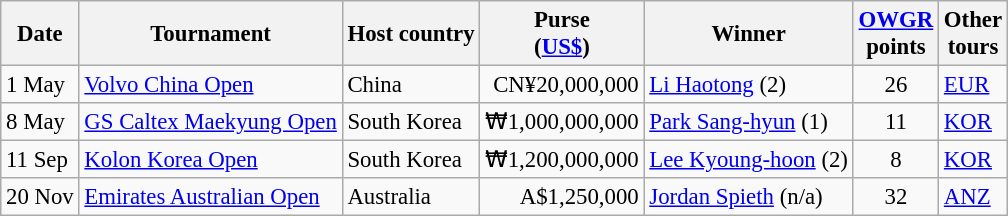<table class="wikitable" style="font-size:95%">
<tr>
<th>Date</th>
<th>Tournament</th>
<th>Host country</th>
<th>Purse<br>(<a href='#'>US$</a>)</th>
<th>Winner</th>
<th><a href='#'>OWGR</a><br>points</th>
<th>Other<br>tours</th>
</tr>
<tr>
<td>1 May</td>
<td><a href='#'>Volvo China Open</a></td>
<td>China</td>
<td align=right>CN¥20,000,000</td>
<td> <a href='#'>Li Haotong</a> (2)</td>
<td align=center>26</td>
<td><a href='#'>EUR</a></td>
</tr>
<tr>
<td>8 May</td>
<td><a href='#'>GS Caltex Maekyung Open</a></td>
<td>South Korea</td>
<td align=right>₩1,000,000,000</td>
<td> <a href='#'>Park Sang-hyun</a> (1)</td>
<td align=center>11</td>
<td><a href='#'>KOR</a></td>
</tr>
<tr>
<td>11 Sep</td>
<td><a href='#'>Kolon Korea Open</a></td>
<td>South Korea</td>
<td align=right>₩1,200,000,000</td>
<td> <a href='#'>Lee Kyoung-hoon</a> (2)</td>
<td align=center>8</td>
<td><a href='#'>KOR</a></td>
</tr>
<tr>
<td>20 Nov</td>
<td><a href='#'>Emirates Australian Open</a></td>
<td>Australia</td>
<td align=right>A$1,250,000</td>
<td> <a href='#'>Jordan Spieth</a> (n/a)</td>
<td align=center>32</td>
<td><a href='#'>ANZ</a></td>
</tr>
</table>
